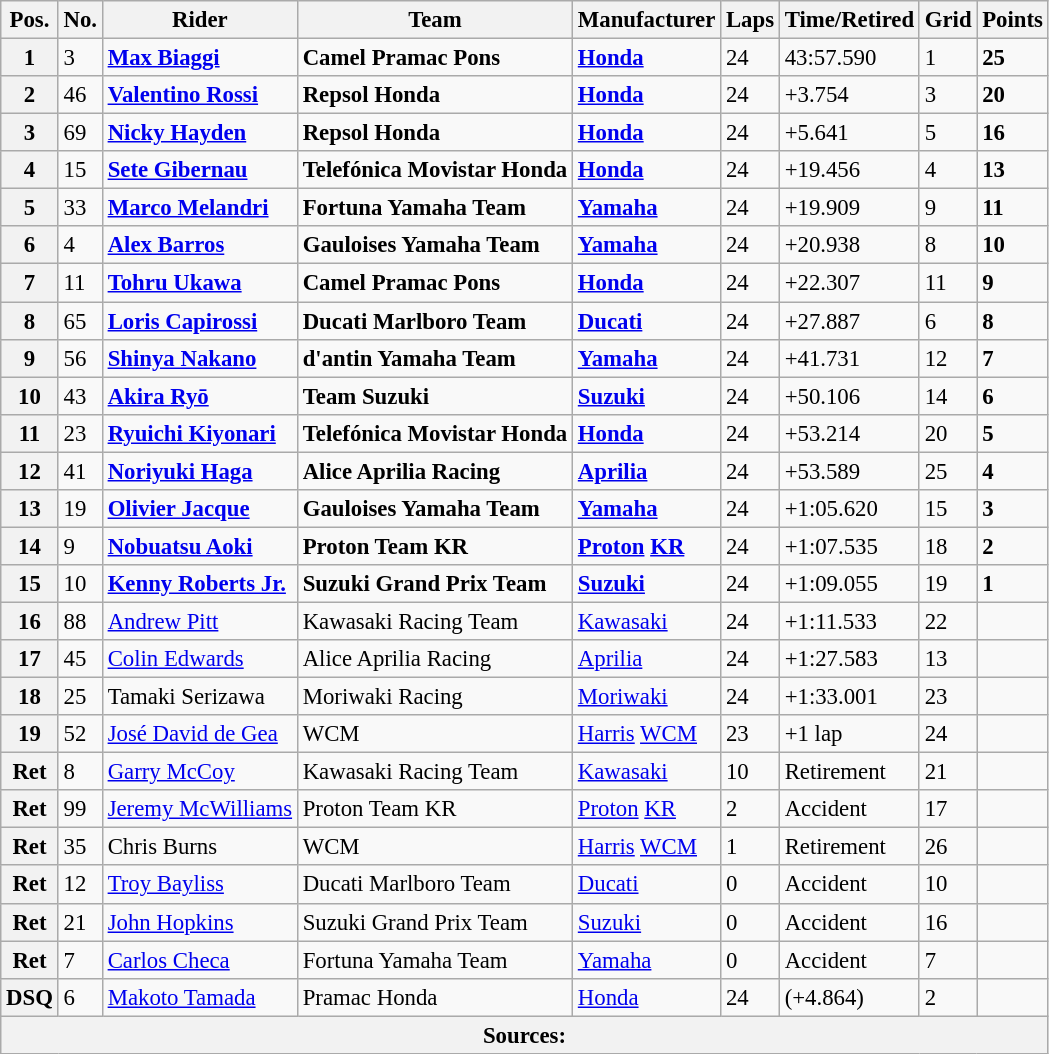<table class="wikitable" style="font-size: 95%;">
<tr>
<th>Pos.</th>
<th>No.</th>
<th>Rider</th>
<th>Team</th>
<th>Manufacturer</th>
<th>Laps</th>
<th>Time/Retired</th>
<th>Grid</th>
<th>Points</th>
</tr>
<tr>
<th>1</th>
<td>3</td>
<td> <strong><a href='#'>Max Biaggi</a></strong></td>
<td><strong>Camel Pramac Pons</strong></td>
<td><strong><a href='#'>Honda</a></strong></td>
<td>24</td>
<td>43:57.590</td>
<td>1</td>
<td><strong>25</strong></td>
</tr>
<tr>
<th>2</th>
<td>46</td>
<td> <strong><a href='#'>Valentino Rossi</a></strong></td>
<td><strong>Repsol Honda</strong></td>
<td><strong><a href='#'>Honda</a></strong></td>
<td>24</td>
<td>+3.754</td>
<td>3</td>
<td><strong>20</strong></td>
</tr>
<tr>
<th>3</th>
<td>69</td>
<td> <strong><a href='#'>Nicky Hayden</a></strong></td>
<td><strong>Repsol Honda</strong></td>
<td><strong><a href='#'>Honda</a></strong></td>
<td>24</td>
<td>+5.641</td>
<td>5</td>
<td><strong>16</strong></td>
</tr>
<tr>
<th>4</th>
<td>15</td>
<td> <strong><a href='#'>Sete Gibernau</a></strong></td>
<td><strong>Telefónica Movistar Honda</strong></td>
<td><strong><a href='#'>Honda</a></strong></td>
<td>24</td>
<td>+19.456</td>
<td>4</td>
<td><strong>13</strong></td>
</tr>
<tr>
<th>5</th>
<td>33</td>
<td> <strong><a href='#'>Marco Melandri</a></strong></td>
<td><strong>Fortuna Yamaha Team</strong></td>
<td><strong><a href='#'>Yamaha</a></strong></td>
<td>24</td>
<td>+19.909</td>
<td>9</td>
<td><strong>11</strong></td>
</tr>
<tr>
<th>6</th>
<td>4</td>
<td> <strong><a href='#'>Alex Barros</a></strong></td>
<td><strong>Gauloises Yamaha Team</strong></td>
<td><strong><a href='#'>Yamaha</a></strong></td>
<td>24</td>
<td>+20.938</td>
<td>8</td>
<td><strong>10</strong></td>
</tr>
<tr>
<th>7</th>
<td>11</td>
<td> <strong><a href='#'>Tohru Ukawa</a></strong></td>
<td><strong>Camel Pramac Pons</strong></td>
<td><strong><a href='#'>Honda</a></strong></td>
<td>24</td>
<td>+22.307</td>
<td>11</td>
<td><strong>9</strong></td>
</tr>
<tr>
<th>8</th>
<td>65</td>
<td> <strong><a href='#'>Loris Capirossi</a></strong></td>
<td><strong>Ducati Marlboro Team</strong></td>
<td><strong><a href='#'>Ducati</a></strong></td>
<td>24</td>
<td>+27.887</td>
<td>6</td>
<td><strong>8</strong></td>
</tr>
<tr>
<th>9</th>
<td>56</td>
<td> <strong><a href='#'>Shinya Nakano</a></strong></td>
<td><strong>d'antin Yamaha Team</strong></td>
<td><strong><a href='#'>Yamaha</a></strong></td>
<td>24</td>
<td>+41.731</td>
<td>12</td>
<td><strong>7</strong></td>
</tr>
<tr>
<th>10</th>
<td>43</td>
<td> <strong><a href='#'>Akira Ryō</a></strong></td>
<td><strong>Team Suzuki</strong></td>
<td><strong><a href='#'>Suzuki</a></strong></td>
<td>24</td>
<td>+50.106</td>
<td>14</td>
<td><strong>6</strong></td>
</tr>
<tr>
<th>11</th>
<td>23</td>
<td> <strong><a href='#'>Ryuichi Kiyonari</a></strong></td>
<td><strong>Telefónica Movistar Honda</strong></td>
<td><strong><a href='#'>Honda</a></strong></td>
<td>24</td>
<td>+53.214</td>
<td>20</td>
<td><strong>5</strong></td>
</tr>
<tr>
<th>12</th>
<td>41</td>
<td> <strong><a href='#'>Noriyuki Haga</a></strong></td>
<td><strong>Alice Aprilia Racing</strong></td>
<td><strong><a href='#'>Aprilia</a></strong></td>
<td>24</td>
<td>+53.589</td>
<td>25</td>
<td><strong>4</strong></td>
</tr>
<tr>
<th>13</th>
<td>19</td>
<td> <strong><a href='#'>Olivier Jacque</a></strong></td>
<td><strong>Gauloises Yamaha Team</strong></td>
<td><strong><a href='#'>Yamaha</a></strong></td>
<td>24</td>
<td>+1:05.620</td>
<td>15</td>
<td><strong>3</strong></td>
</tr>
<tr>
<th>14</th>
<td>9</td>
<td> <strong><a href='#'>Nobuatsu Aoki</a></strong></td>
<td><strong>Proton Team KR</strong></td>
<td><strong><a href='#'>Proton</a> <a href='#'>KR</a></strong></td>
<td>24</td>
<td>+1:07.535</td>
<td>18</td>
<td><strong>2</strong></td>
</tr>
<tr>
<th>15</th>
<td>10</td>
<td> <strong><a href='#'>Kenny Roberts Jr.</a></strong></td>
<td><strong>Suzuki Grand Prix Team</strong></td>
<td><strong><a href='#'>Suzuki</a></strong></td>
<td>24</td>
<td>+1:09.055</td>
<td>19</td>
<td><strong>1</strong></td>
</tr>
<tr>
<th>16</th>
<td>88</td>
<td> <a href='#'>Andrew Pitt</a></td>
<td>Kawasaki Racing Team</td>
<td><a href='#'>Kawasaki</a></td>
<td>24</td>
<td>+1:11.533</td>
<td>22</td>
<td></td>
</tr>
<tr>
<th>17</th>
<td>45</td>
<td> <a href='#'>Colin Edwards</a></td>
<td>Alice Aprilia Racing</td>
<td><a href='#'>Aprilia</a></td>
<td>24</td>
<td>+1:27.583</td>
<td>13</td>
<td></td>
</tr>
<tr>
<th>18</th>
<td>25</td>
<td> Tamaki Serizawa</td>
<td>Moriwaki Racing</td>
<td><a href='#'>Moriwaki</a></td>
<td>24</td>
<td>+1:33.001</td>
<td>23</td>
<td></td>
</tr>
<tr>
<th>19</th>
<td>52</td>
<td> <a href='#'>José David de Gea</a></td>
<td>WCM</td>
<td><a href='#'>Harris</a> <a href='#'>WCM</a></td>
<td>23</td>
<td>+1 lap</td>
<td>24</td>
<td></td>
</tr>
<tr>
<th>Ret</th>
<td>8</td>
<td> <a href='#'>Garry McCoy</a></td>
<td>Kawasaki Racing Team</td>
<td><a href='#'>Kawasaki</a></td>
<td>10</td>
<td>Retirement</td>
<td>21</td>
<td></td>
</tr>
<tr>
<th>Ret</th>
<td>99</td>
<td> <a href='#'>Jeremy McWilliams</a></td>
<td>Proton Team KR</td>
<td><a href='#'>Proton</a> <a href='#'>KR</a></td>
<td>2</td>
<td>Accident</td>
<td>17</td>
<td></td>
</tr>
<tr>
<th>Ret</th>
<td>35</td>
<td> Chris Burns</td>
<td>WCM</td>
<td><a href='#'>Harris</a> <a href='#'>WCM</a></td>
<td>1</td>
<td>Retirement</td>
<td>26</td>
<td></td>
</tr>
<tr>
<th>Ret</th>
<td>12</td>
<td> <a href='#'>Troy Bayliss</a></td>
<td>Ducati Marlboro Team</td>
<td><a href='#'>Ducati</a></td>
<td>0</td>
<td>Accident</td>
<td>10</td>
<td></td>
</tr>
<tr>
<th>Ret</th>
<td>21</td>
<td> <a href='#'>John Hopkins</a></td>
<td>Suzuki Grand Prix Team</td>
<td><a href='#'>Suzuki</a></td>
<td>0</td>
<td>Accident</td>
<td>16</td>
<td></td>
</tr>
<tr>
<th>Ret</th>
<td>7</td>
<td> <a href='#'>Carlos Checa</a></td>
<td>Fortuna Yamaha Team</td>
<td><a href='#'>Yamaha</a></td>
<td>0</td>
<td>Accident</td>
<td>7</td>
<td></td>
</tr>
<tr>
<th>DSQ</th>
<td>6</td>
<td> <a href='#'>Makoto Tamada</a></td>
<td>Pramac Honda</td>
<td><a href='#'>Honda</a></td>
<td>24</td>
<td>(+4.864)</td>
<td>2</td>
<td></td>
</tr>
<tr>
<th colspan=9>Sources: </th>
</tr>
</table>
